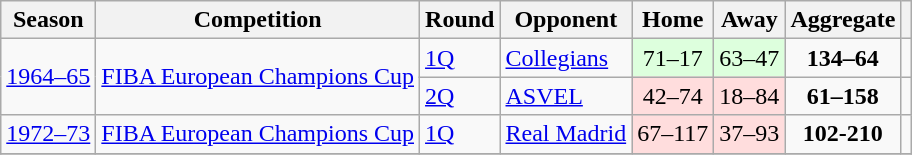<table class="wikitable" style="text-align:left">
<tr>
<th>Season</th>
<th>Competition</th>
<th>Round</th>
<th>Opponent</th>
<th>Home</th>
<th>Away</th>
<th>Aggregate</th>
<th></th>
</tr>
<tr>
<td rowspan="2"><a href='#'>1964–65</a></td>
<td rowspan="2"><a href='#'>FIBA European Champions Cup</a></td>
<td><a href='#'>1Q</a></td>
<td> <a href='#'>Collegians</a></td>
<td bgcolor="#ddffdd" style="text-align:center;">71–17</td>
<td bgcolor="#ddffdd" style="text-align:center;">63–47</td>
<td style="text-align:center;"><strong>134–64</strong></td>
<td></td>
</tr>
<tr>
<td><a href='#'>2Q</a></td>
<td> <a href='#'>ASVEL</a></td>
<td bgcolor="#ffdddd" style="text-align:center;">42–74</td>
<td bgcolor="#ffdddd" style="text-align:center;">18–84</td>
<td style="text-align:center;"><strong>61–158</strong></td>
<td></td>
</tr>
<tr>
<td><a href='#'>1972–73</a></td>
<td><a href='#'>FIBA European Champions Cup</a></td>
<td><a href='#'>1Q</a></td>
<td> <a href='#'>Real Madrid</a></td>
<td bgcolor="#ffdddd" style="text-align:center;">67–117</td>
<td bgcolor="#ffdddd" style="text-align:center;">37–93</td>
<td style="text-align:center;"><strong>102-210</strong></td>
<td></td>
</tr>
<tr>
</tr>
</table>
